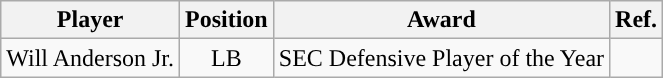<table class="wikitable sortable" style="text-align:center">
<tr>
<th>Player</th>
<th>Position</th>
<th>Award</th>
<th>Ref.</th>
</tr>
<tr>
<td>Will Anderson Jr.</td>
<td>LB</td>
<td>SEC Defensive Player of the Year</td>
<td></td>
</tr>
</table>
